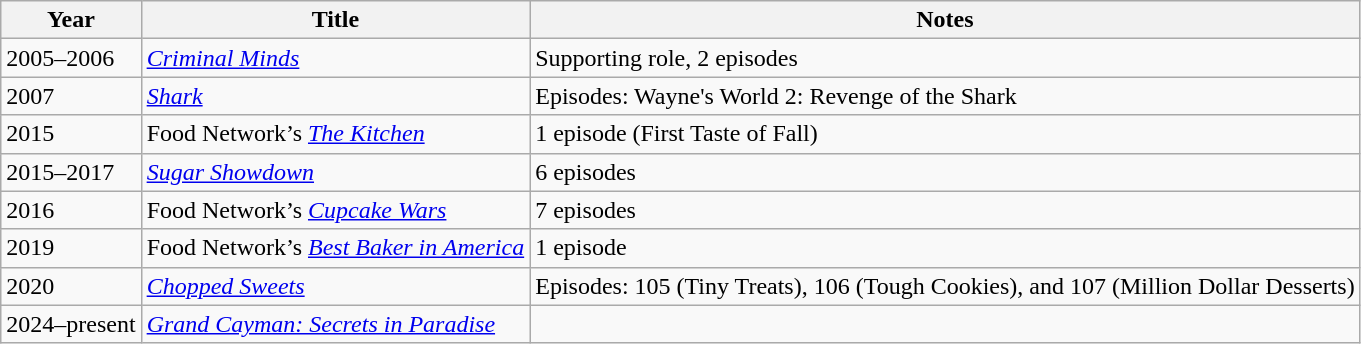<table class="wikitable sortable">
<tr>
<th>Year</th>
<th>Title</th>
<th class="unsortable">Notes</th>
</tr>
<tr>
<td>2005–2006</td>
<td><em><a href='#'>Criminal Minds</a></em></td>
<td>Supporting role, 2 episodes</td>
</tr>
<tr>
<td>2007</td>
<td><em><a href='#'>Shark</a></em></td>
<td>Episodes: Wayne's World 2: Revenge of the Shark</td>
</tr>
<tr>
<td>2015</td>
<td>Food Network’s <em><a href='#'>The Kitchen</a></em></td>
<td>1 episode (First Taste of Fall)</td>
</tr>
<tr>
<td>2015–2017</td>
<td><em><a href='#'>Sugar Showdown</a></em></td>
<td>6 episodes</td>
</tr>
<tr>
<td>2016</td>
<td>Food Network’s <em><a href='#'>Cupcake Wars</a></em></td>
<td>7 episodes</td>
</tr>
<tr>
<td>2019</td>
<td>Food Network’s <em><a href='#'>Best Baker in America</a></em></td>
<td>1 episode</td>
</tr>
<tr>
<td>2020</td>
<td><em><a href='#'> Chopped Sweets</a></em></td>
<td>Episodes: 105 (Tiny Treats), 106 (Tough Cookies), and 107 (Million Dollar Desserts)</td>
</tr>
<tr>
<td>2024–present</td>
<td><em><a href='#'>Grand Cayman: Secrets in Paradise</a></em></td>
<td></td>
</tr>
</table>
